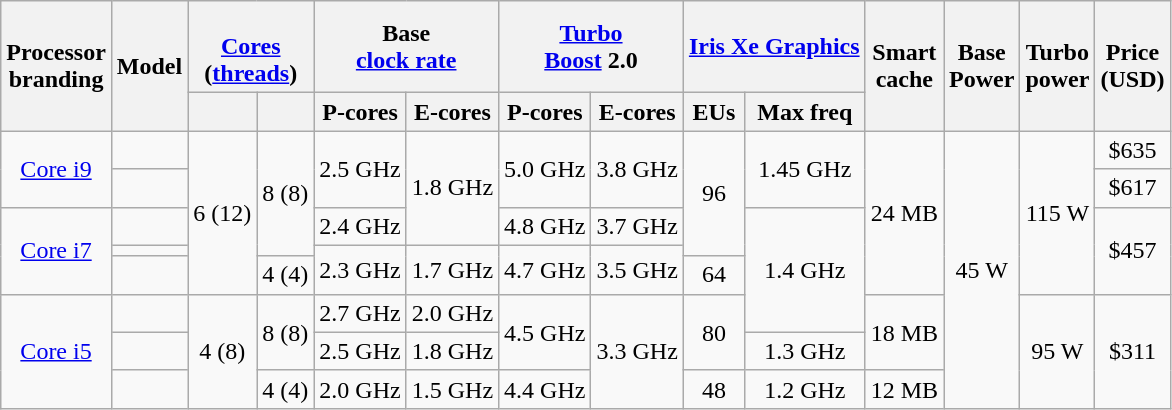<table class="wikitable sortable" style="text-align: center;">
<tr>
<th rowspan="2">Processor<br>branding</th>
<th rowspan="2">Model</th>
<th colspan="2"><br><a href='#'>Cores</a><br>(<a href='#'>threads</a>)</th>
<th colspan="2">Base<br><a href='#'>clock rate</a></th>
<th colspan="2"><a href='#'>Turbo<br>Boost</a> 2.0</th>
<th colspan="2"><a href='#'>Iris Xe Graphics</a></th>
<th rowspan="2">Smart<br>cache</th>
<th rowspan="2">Base<br>Power</th>
<th rowspan="2">Turbo<br>power</th>
<th rowspan="2">Price<br>(USD)</th>
</tr>
<tr>
<th></th>
<th></th>
<th>P-cores</th>
<th>E-cores</th>
<th>P-cores</th>
<th>E-cores</th>
<th>EUs</th>
<th>Max freq</th>
</tr>
<tr>
<td rowspan="2"><a href='#'>Core i9</a></td>
<td></td>
<td rowspan="5">6 (12)</td>
<td rowspan="4">8 (8)</td>
<td rowspan="2">2.5 GHz</td>
<td rowspan="3">1.8 GHz</td>
<td rowspan="2">5.0 GHz</td>
<td rowspan="2">3.8 GHz</td>
<td rowspan="4">96</td>
<td rowspan="2">1.45 GHz</td>
<td rowspan="5">24 MB</td>
<td rowspan="8">45 W</td>
<td rowspan="5">115 W</td>
<td>$635</td>
</tr>
<tr>
<td></td>
<td>$617</td>
</tr>
<tr>
<td rowspan="3"><a href='#'>Core i7</a></td>
<td></td>
<td>2.4 GHz</td>
<td>4.8 GHz</td>
<td>3.7 GHz</td>
<td rowspan="4">1.4 GHz</td>
<td rowspan="3">$457</td>
</tr>
<tr>
<td></td>
<td rowspan="2">2.3 GHz</td>
<td rowspan="2">1.7 GHz</td>
<td rowspan="2">4.7 GHz</td>
<td rowspan="2">3.5 GHz</td>
</tr>
<tr>
<td></td>
<td>4 (4)</td>
<td>64</td>
</tr>
<tr>
<td rowspan="3"><a href='#'>Core i5</a></td>
<td></td>
<td rowspan="3">4 (8)</td>
<td rowspan="2">8 (8)</td>
<td>2.7 GHz</td>
<td>2.0 GHz</td>
<td rowspan="2">4.5 GHz</td>
<td rowspan="3">3.3 GHz</td>
<td rowspan="2">80</td>
<td rowspan="2">18 MB</td>
<td rowspan="3">95 W</td>
<td rowspan="3">$311</td>
</tr>
<tr>
<td></td>
<td>2.5 GHz</td>
<td>1.8 GHz</td>
<td>1.3 GHz</td>
</tr>
<tr>
<td></td>
<td>4 (4)</td>
<td>2.0 GHz</td>
<td>1.5 GHz</td>
<td>4.4 GHz</td>
<td>48</td>
<td>1.2 GHz</td>
<td>12 MB</td>
</tr>
</table>
